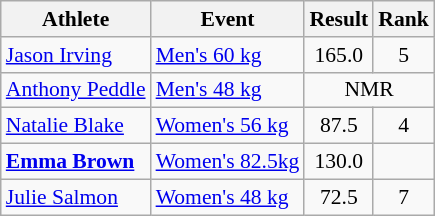<table class=wikitable style="font-size:90%">
<tr>
<th>Athlete</th>
<th>Event</th>
<th>Result</th>
<th>Rank</th>
</tr>
<tr>
<td><a href='#'>Jason Irving</a></td>
<td><a href='#'>Men's 60 kg</a></td>
<td style="text-align:center;">165.0</td>
<td style="text-align:center;">5</td>
</tr>
<tr>
<td><a href='#'>Anthony Peddle</a></td>
<td><a href='#'>Men's 48 kg</a></td>
<td style="text-align:center;" colspan="2">NMR</td>
</tr>
<tr>
<td><a href='#'>Natalie Blake</a></td>
<td><a href='#'>Women's 56 kg</a></td>
<td style="text-align:center;">87.5</td>
<td style="text-align:center;">4</td>
</tr>
<tr>
<td><strong><a href='#'>Emma Brown</a></strong></td>
<td><a href='#'>Women's 82.5kg</a></td>
<td style="text-align:center;">130.0</td>
<td style="text-align:center;"></td>
</tr>
<tr>
<td><a href='#'>Julie Salmon</a></td>
<td><a href='#'>Women's 48 kg</a></td>
<td style="text-align:center;">72.5</td>
<td style="text-align:center;">7</td>
</tr>
</table>
